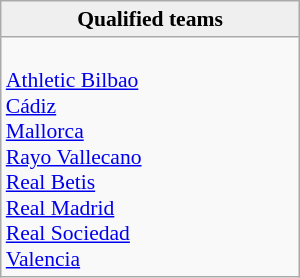<table class="wikitable" style="font-size:90%" width=200>
<tr bgcolor=#efefef align=center>
<td><strong>Qualified teams</strong><br></td>
</tr>
<tr valign=top>
<td><br><a href='#'>Athletic Bilbao</a><br>
<a href='#'>Cádiz</a><br>
<a href='#'>Mallorca</a><br>
<a href='#'>Rayo Vallecano</a><br>
<a href='#'>Real Betis</a><br>
<a href='#'>Real Madrid</a><br>
<a href='#'>Real Sociedad</a><br>
<a href='#'>Valencia</a></td>
</tr>
</table>
